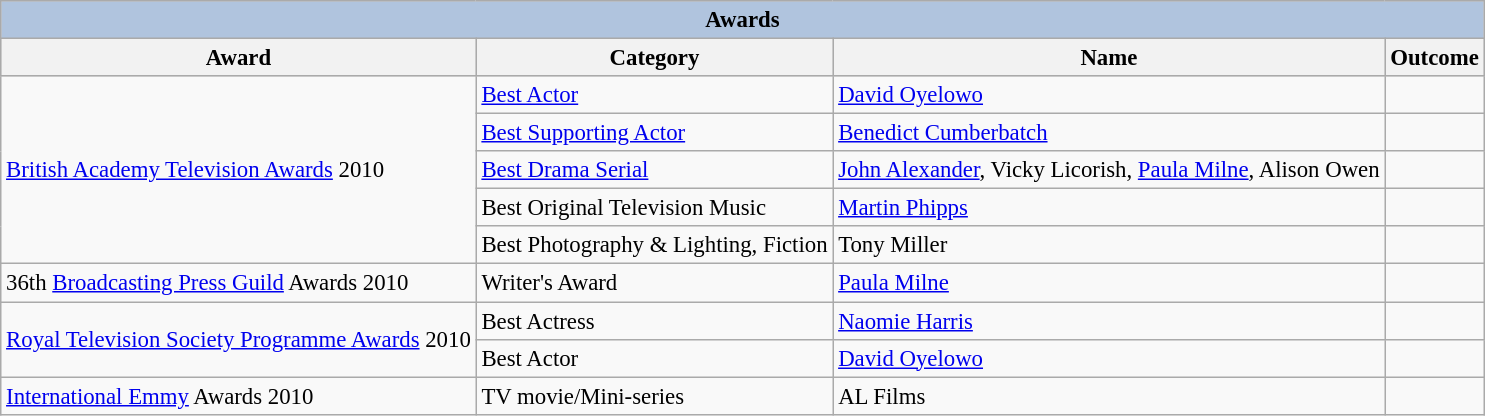<table class="wikitable" style="font-size:95%">
<tr style="background:#ccc; text-align:center;">
<th colspan="4" style="background: LightSteelBlue;">Awards</th>
</tr>
<tr style="background:#ccc; text-align:center;">
<th>Award</th>
<th>Category</th>
<th>Name</th>
<th>Outcome</th>
</tr>
<tr>
<td rowspan=5><a href='#'>British Academy Television Awards</a> 2010</td>
<td><a href='#'>Best Actor</a></td>
<td><a href='#'>David Oyelowo</a></td>
<td></td>
</tr>
<tr>
<td><a href='#'>Best Supporting Actor</a></td>
<td><a href='#'>Benedict Cumberbatch</a></td>
<td></td>
</tr>
<tr>
<td><a href='#'>Best Drama Serial</a></td>
<td><a href='#'>John Alexander</a>, Vicky Licorish, <a href='#'>Paula Milne</a>, Alison Owen</td>
<td></td>
</tr>
<tr>
<td>Best Original Television Music</td>
<td><a href='#'>Martin Phipps</a></td>
<td></td>
</tr>
<tr>
<td>Best Photography & Lighting, Fiction</td>
<td>Tony Miller</td>
<td></td>
</tr>
<tr>
<td>36th <a href='#'>Broadcasting Press Guild</a> Awards 2010</td>
<td>Writer's Award</td>
<td><a href='#'>Paula Milne</a></td>
<td></td>
</tr>
<tr>
<td rowspan=2><a href='#'>Royal Television Society Programme Awards</a> 2010</td>
<td>Best Actress</td>
<td><a href='#'>Naomie Harris</a></td>
<td></td>
</tr>
<tr>
<td>Best Actor</td>
<td><a href='#'>David Oyelowo</a></td>
<td></td>
</tr>
<tr>
<td rowspan=1><a href='#'>International Emmy</a> Awards 2010</td>
<td>TV movie/Mini-series</td>
<td>AL Films</td>
<td></td>
</tr>
</table>
